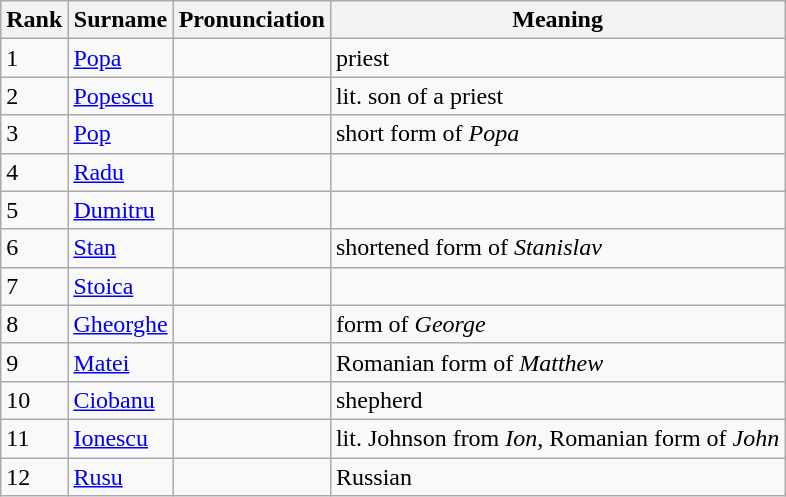<table class="wikitable">
<tr>
<th>Rank</th>
<th>Surname</th>
<th>Pronunciation</th>
<th>Meaning</th>
</tr>
<tr>
<td>1</td>
<td><a href='#'>Popa</a></td>
<td></td>
<td>priest</td>
</tr>
<tr>
<td>2</td>
<td><a href='#'>Popescu</a></td>
<td></td>
<td>lit. son of a priest</td>
</tr>
<tr>
<td>3</td>
<td><a href='#'>Pop</a></td>
<td></td>
<td>short form of <em>Popa</em></td>
</tr>
<tr>
<td>4</td>
<td><a href='#'>Radu</a></td>
<td></td>
<td></td>
</tr>
<tr>
<td>5</td>
<td><a href='#'>Dumitru</a></td>
<td></td>
<td></td>
</tr>
<tr>
<td>6</td>
<td><a href='#'>Stan</a></td>
<td></td>
<td>shortened form of <em>Stanislav</em></td>
</tr>
<tr>
<td>7</td>
<td><a href='#'>Stoica</a></td>
<td></td>
<td></td>
</tr>
<tr>
<td>8</td>
<td><a href='#'>Gheorghe</a></td>
<td></td>
<td>form of <em>George</em></td>
</tr>
<tr>
<td>9</td>
<td><a href='#'>Matei</a></td>
<td></td>
<td>Romanian form of <em>Matthew</em></td>
</tr>
<tr>
<td>10</td>
<td><a href='#'>Ciobanu</a></td>
<td></td>
<td>shepherd</td>
</tr>
<tr>
<td>11</td>
<td><a href='#'>Ionescu</a></td>
<td></td>
<td>lit. Johnson from <em>Ion</em>, Romanian form of <em>John</em></td>
</tr>
<tr>
<td>12</td>
<td><a href='#'>Rusu</a></td>
<td></td>
<td>Russian</td>
</tr>
</table>
